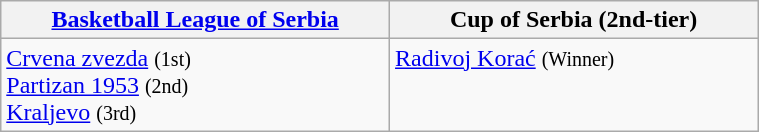<table class=wikitable width=40%>
<tr>
<th width=13%><a href='#'>Basketball League of Serbia</a></th>
<th width=13%>Cup of Serbia (2nd-tier)</th>
</tr>
<tr valign=top>
<td><a href='#'>Crvena zvezda</a> <small>(1st)</small><br><a href='#'>Partizan 1953</a> <small>(2nd)</small><br><a href='#'>Kraljevo</a> <small>(3rd)</small></td>
<td><a href='#'>Radivoj Korać</a> <small>(Winner)</small></td>
</tr>
</table>
